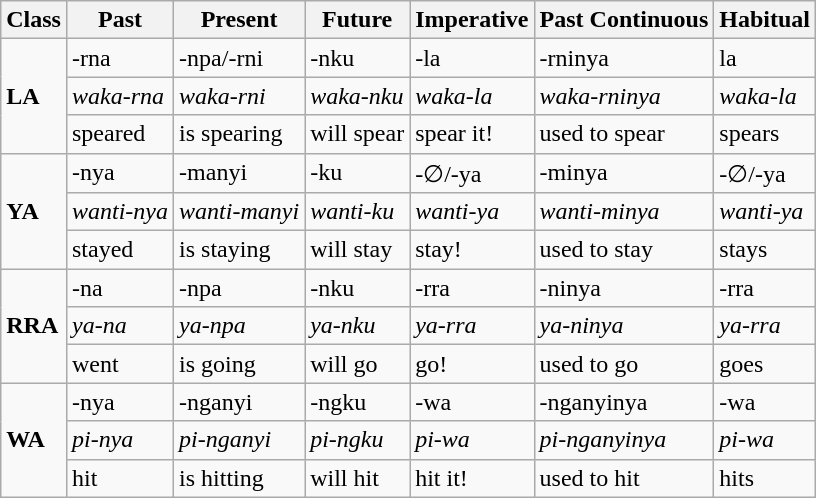<table class="wikitable">
<tr>
<th>Class</th>
<th>Past</th>
<th>Present</th>
<th>Future</th>
<th>Imperative</th>
<th>Past Continuous</th>
<th>Habitual</th>
</tr>
<tr>
<td rowspan="3"><strong>LA</strong></td>
<td>-rna</td>
<td>-npa/-rni</td>
<td>-nku</td>
<td>-la</td>
<td>-rninya</td>
<td>la</td>
</tr>
<tr>
<td><em>waka-rna</em></td>
<td><em>waka-rni</em></td>
<td><em>waka-nku</em></td>
<td><em>waka-la</em></td>
<td><em>waka-rninya</em></td>
<td><em>waka-la</em></td>
</tr>
<tr>
<td>speared</td>
<td>is spearing</td>
<td>will spear</td>
<td>spear it!</td>
<td>used to spear</td>
<td>spears</td>
</tr>
<tr>
<td rowspan="3"><strong>YA</strong></td>
<td>-nya</td>
<td>-manyi</td>
<td>-ku</td>
<td>-∅/-ya</td>
<td>-minya</td>
<td>-∅/-ya</td>
</tr>
<tr>
<td><em>wanti-nya</em></td>
<td><em>wanti-manyi</em></td>
<td><em>wanti-ku</em></td>
<td><em>wanti-ya</em></td>
<td><em>wanti-minya</em></td>
<td><em>wanti-ya</em></td>
</tr>
<tr>
<td>stayed</td>
<td>is staying</td>
<td>will stay</td>
<td>stay!</td>
<td>used to stay</td>
<td>stays</td>
</tr>
<tr>
<td rowspan="3"><strong>RRA</strong></td>
<td>-na</td>
<td>-npa</td>
<td>-nku</td>
<td>-rra</td>
<td>-ninya</td>
<td>-rra</td>
</tr>
<tr>
<td><em>ya-na</em></td>
<td><em>ya-npa</em></td>
<td><em>ya-nku</em></td>
<td><em>ya-rra</em></td>
<td><em>ya-ninya</em></td>
<td><em>ya-rra</em></td>
</tr>
<tr>
<td>went</td>
<td>is going</td>
<td>will go</td>
<td>go!</td>
<td>used to go</td>
<td>goes</td>
</tr>
<tr>
<td rowspan="3"><strong>WA</strong></td>
<td>-nya</td>
<td>-nganyi</td>
<td>-ngku</td>
<td>-wa</td>
<td>-nganyinya</td>
<td>-wa</td>
</tr>
<tr>
<td><em>pi-nya</em></td>
<td><em>pi-nganyi</em></td>
<td><em>pi-ngku</em></td>
<td><em>pi-wa</em></td>
<td><em>pi-nganyinya</em></td>
<td><em>pi-wa</em></td>
</tr>
<tr>
<td>hit</td>
<td>is hitting</td>
<td>will hit</td>
<td>hit it!</td>
<td>used to hit</td>
<td>hits</td>
</tr>
</table>
